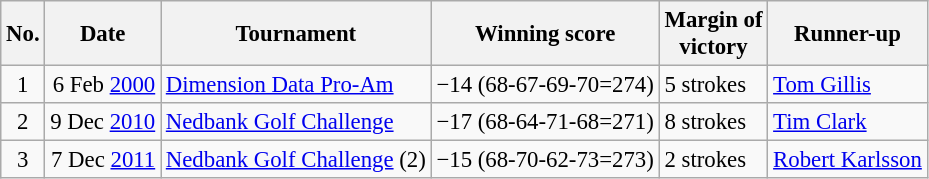<table class="wikitable" style="font-size:95%;">
<tr>
<th>No.</th>
<th>Date</th>
<th>Tournament</th>
<th>Winning score</th>
<th>Margin of<br>victory</th>
<th>Runner-up</th>
</tr>
<tr>
<td align=center>1</td>
<td align=right>6 Feb <a href='#'>2000</a></td>
<td><a href='#'>Dimension Data Pro-Am</a></td>
<td>−14 (68-67-69-70=274)</td>
<td>5 strokes</td>
<td> <a href='#'>Tom Gillis</a></td>
</tr>
<tr>
<td align=center>2</td>
<td align=right>9 Dec <a href='#'>2010</a></td>
<td><a href='#'>Nedbank Golf Challenge</a></td>
<td>−17 (68-64-71-68=271)</td>
<td>8 strokes</td>
<td> <a href='#'>Tim Clark</a></td>
</tr>
<tr>
<td align=center>3</td>
<td align=right>7 Dec <a href='#'>2011</a></td>
<td><a href='#'>Nedbank Golf Challenge</a> (2)</td>
<td>−15 (68-70-62-73=273)</td>
<td>2 strokes</td>
<td> <a href='#'>Robert Karlsson</a></td>
</tr>
</table>
